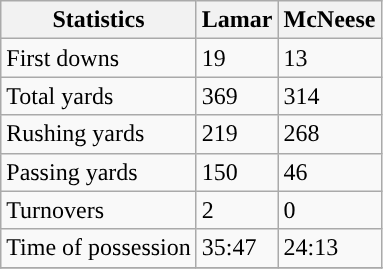<table class="wikitable" style="float: left;">
<tr>
<th>Statistics</th>
<th><strong>Lamar</strong></th>
<th><strong>McNeese</strong></th>
</tr>
<tr>
<td>First downs</td>
<td>19</td>
<td>13</td>
</tr>
<tr>
<td>Total yards</td>
<td>369</td>
<td>314</td>
</tr>
<tr>
<td>Rushing yards</td>
<td>219</td>
<td>268</td>
</tr>
<tr>
<td>Passing yards</td>
<td>150</td>
<td>46</td>
</tr>
<tr>
<td>Turnovers</td>
<td>2</td>
<td>0</td>
</tr>
<tr>
<td>Time of possession</td>
<td>35:47</td>
<td>24:13</td>
</tr>
<tr>
</tr>
</table>
